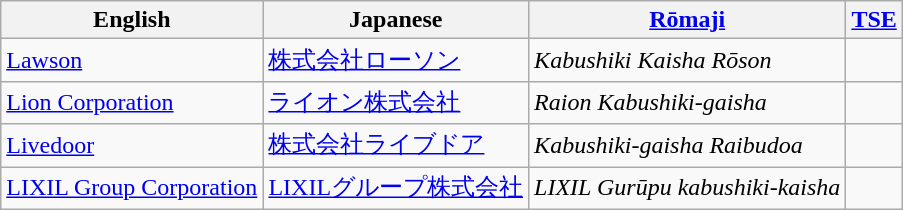<table class="wikitable">
<tr>
<th>English</th>
<th>Japanese</th>
<th><a href='#'>Rōmaji</a></th>
<th><a href='#'>TSE</a></th>
</tr>
<tr>
<td><a href='#'>Lawson</a></td>
<td><a href='#'>株式会社ローソン</a></td>
<td><em>Kabushiki Kaisha Rōson</em></td>
<td></td>
</tr>
<tr>
<td><a href='#'>Lion Corporation</a></td>
<td><a href='#'>ライオン株式会社</a></td>
<td><em>Raion Kabushiki-gaisha</em></td>
<td></td>
</tr>
<tr>
<td><a href='#'>Livedoor</a></td>
<td><a href='#'>株式会社ライブドア</a></td>
<td><em>Kabushiki-gaisha Raibudoa</em></td>
<td></td>
</tr>
<tr>
<td><a href='#'>LIXIL Group Corporation</a></td>
<td><a href='#'>LIXILグループ株式会社</a></td>
<td><em>LIXIL Gurūpu kabushiki-kaisha</em></td>
<td></td>
</tr>
</table>
